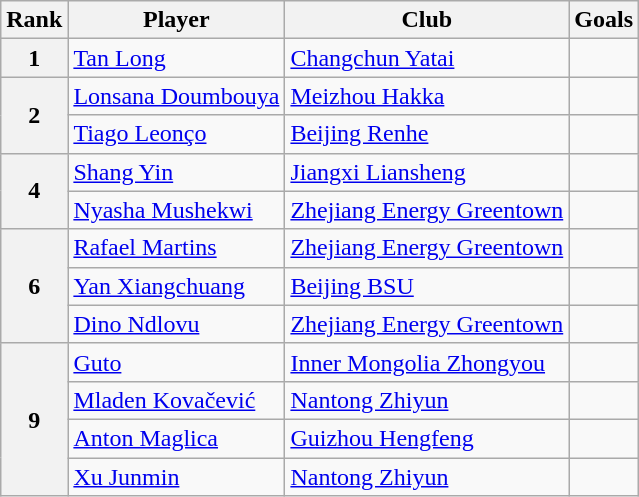<table class="wikitable">
<tr>
<th>Rank</th>
<th>Player</th>
<th>Club</th>
<th>Goals</th>
</tr>
<tr>
<th rowspan=1>1</th>
<td> <a href='#'>Tan Long</a></td>
<td><a href='#'>Changchun Yatai</a></td>
<td></td>
</tr>
<tr>
<th rowspan=2>2</th>
<td> <a href='#'>Lonsana Doumbouya</a></td>
<td><a href='#'>Meizhou Hakka</a></td>
<td></td>
</tr>
<tr>
<td> <a href='#'>Tiago Leonço</a></td>
<td><a href='#'>Beijing Renhe</a></td>
<td></td>
</tr>
<tr>
<th rowspan=2>4</th>
<td> <a href='#'>Shang Yin</a></td>
<td><a href='#'>Jiangxi Liansheng</a></td>
<td></td>
</tr>
<tr>
<td> <a href='#'>Nyasha Mushekwi</a></td>
<td><a href='#'>Zhejiang Energy Greentown</a></td>
<td></td>
</tr>
<tr>
<th rowspan=3>6</th>
<td> <a href='#'>Rafael Martins</a></td>
<td><a href='#'>Zhejiang Energy Greentown</a></td>
<td></td>
</tr>
<tr>
<td> <a href='#'>Yan Xiangchuang</a></td>
<td><a href='#'>Beijing BSU</a></td>
<td></td>
</tr>
<tr>
<td> <a href='#'>Dino Ndlovu</a></td>
<td><a href='#'>Zhejiang Energy Greentown</a></td>
<td></td>
</tr>
<tr>
<th rowspan=4>9</th>
<td> <a href='#'>Guto</a></td>
<td><a href='#'>Inner Mongolia Zhongyou</a></td>
<td></td>
</tr>
<tr>
<td> <a href='#'>Mladen Kovačević</a></td>
<td><a href='#'>Nantong Zhiyun</a></td>
<td></td>
</tr>
<tr>
<td> <a href='#'>Anton Maglica</a></td>
<td><a href='#'>Guizhou Hengfeng</a></td>
<td></td>
</tr>
<tr>
<td> <a href='#'>Xu Junmin</a></td>
<td><a href='#'>Nantong Zhiyun</a></td>
<td></td>
</tr>
</table>
